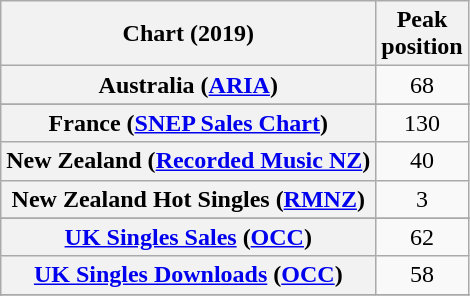<table class="wikitable sortable plainrowheaders" style="text-align:center">
<tr>
<th scope="col">Chart (2019)</th>
<th scope="col">Peak<br>position</th>
</tr>
<tr>
<th scope="row">Australia (<a href='#'>ARIA</a>)</th>
<td>68</td>
</tr>
<tr>
</tr>
<tr>
</tr>
<tr>
</tr>
<tr>
<th scope="row">France (<a href='#'>SNEP Sales Chart</a>)</th>
<td>130</td>
</tr>
<tr>
<th scope="row">New Zealand (<a href='#'>Recorded Music NZ</a>)</th>
<td>40</td>
</tr>
<tr>
<th scope="row">New Zealand Hot Singles (<a href='#'>RMNZ</a>)</th>
<td>3</td>
</tr>
<tr>
</tr>
<tr>
<th scope="row"><a href='#'>UK Singles Sales</a> (<a href='#'>OCC</a>)</th>
<td>62</td>
</tr>
<tr>
<th scope="row"><a href='#'>UK Singles Downloads</a> (<a href='#'>OCC</a>)</th>
<td>58</td>
</tr>
<tr>
</tr>
<tr>
</tr>
<tr>
</tr>
<tr>
</tr>
</table>
